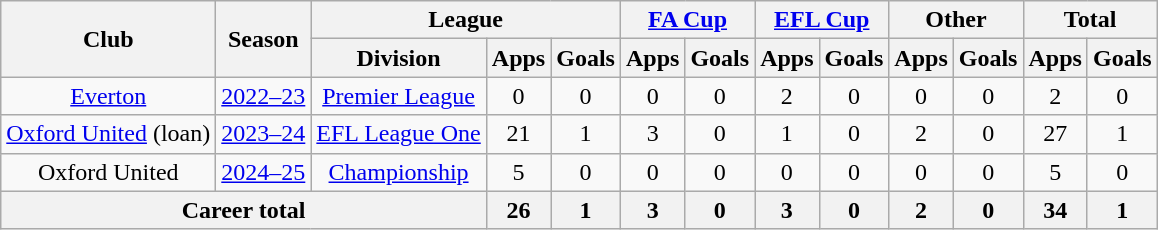<table class=wikitable style=text-align:center>
<tr>
<th rowspan=2>Club</th>
<th rowspan=2>Season</th>
<th colspan=3>League</th>
<th colspan=2><a href='#'>FA Cup</a></th>
<th colspan=2><a href='#'>EFL Cup</a></th>
<th colspan=2>Other</th>
<th colspan=2>Total</th>
</tr>
<tr>
<th>Division</th>
<th>Apps</th>
<th>Goals</th>
<th>Apps</th>
<th>Goals</th>
<th>Apps</th>
<th>Goals</th>
<th>Apps</th>
<th>Goals</th>
<th>Apps</th>
<th>Goals</th>
</tr>
<tr>
<td><a href='#'>Everton</a></td>
<td><a href='#'>2022–23</a></td>
<td><a href='#'>Premier League</a></td>
<td>0</td>
<td>0</td>
<td>0</td>
<td>0</td>
<td>2</td>
<td>0</td>
<td>0</td>
<td>0</td>
<td>2</td>
<td>0</td>
</tr>
<tr>
<td><a href='#'>Oxford United</a> (loan)</td>
<td><a href='#'>2023–24</a></td>
<td><a href='#'>EFL League One</a></td>
<td>21</td>
<td>1</td>
<td>3</td>
<td>0</td>
<td>1</td>
<td>0</td>
<td>2</td>
<td>0</td>
<td>27</td>
<td>1</td>
</tr>
<tr>
<td>Oxford United</td>
<td><a href='#'>2024–25</a></td>
<td><a href='#'>Championship</a></td>
<td>5</td>
<td>0</td>
<td>0</td>
<td>0</td>
<td>0</td>
<td>0</td>
<td>0</td>
<td>0</td>
<td>5</td>
<td>0</td>
</tr>
<tr>
<th colspan="3">Career total</th>
<th>26</th>
<th>1</th>
<th>3</th>
<th>0</th>
<th>3</th>
<th>0</th>
<th>2</th>
<th>0</th>
<th>34</th>
<th>1</th>
</tr>
</table>
